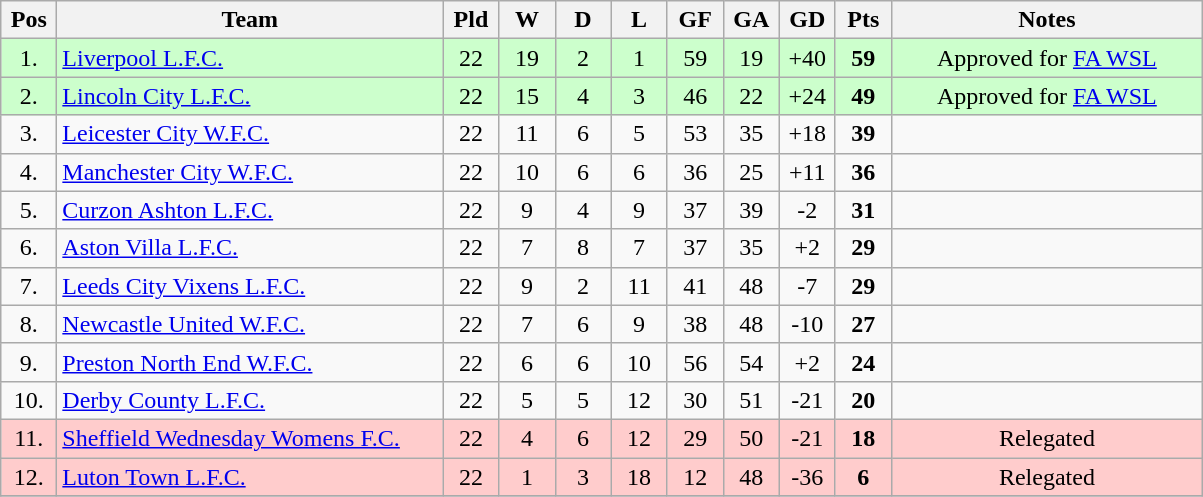<table class="wikitable" style="text-align:center;">
<tr>
<th width=30 abbr="Position">Pos</th>
<th width=250>Team</th>
<th width=30 abbr="Played">Pld</th>
<th width=30 abbr="Won">W</th>
<th width=30 abbr="Drawn">D</th>
<th width=30 abbr="Lost">L</th>
<th width=30 abbr="Goals for">GF</th>
<th width=30 abbr="Goals against">GA</th>
<th width=30 abbr="Goal difference">GD</th>
<th width=30 abbr="Points">Pts</th>
<th width=200>Notes</th>
</tr>
<tr bgcolor="#ccffcc">
<td>1.</td>
<td align="left"><a href='#'>Liverpool L.F.C.</a></td>
<td>22</td>
<td>19</td>
<td>2</td>
<td>1</td>
<td>59</td>
<td>19</td>
<td>+40</td>
<td><strong>59</strong></td>
<td>Approved for <a href='#'>FA WSL</a></td>
</tr>
<tr bgcolor="#ccffcc">
<td>2.</td>
<td align="left"><a href='#'>Lincoln City L.F.C.</a></td>
<td>22</td>
<td>15</td>
<td>4</td>
<td>3</td>
<td>46</td>
<td>22</td>
<td>+24</td>
<td><strong>49</strong></td>
<td>Approved for <a href='#'>FA WSL</a></td>
</tr>
<tr>
<td>3.</td>
<td align="left"><a href='#'>Leicester City W.F.C.</a></td>
<td>22</td>
<td>11</td>
<td>6</td>
<td>5</td>
<td>53</td>
<td>35</td>
<td>+18</td>
<td><strong>39</strong></td>
<td></td>
</tr>
<tr>
<td>4.</td>
<td align="left"><a href='#'>Manchester City W.F.C.</a></td>
<td>22</td>
<td>10</td>
<td>6</td>
<td>6</td>
<td>36</td>
<td>25</td>
<td>+11</td>
<td><strong>36</strong></td>
<td></td>
</tr>
<tr>
<td>5.</td>
<td align="left"><a href='#'>Curzon Ashton L.F.C.</a></td>
<td>22</td>
<td>9</td>
<td>4</td>
<td>9</td>
<td>37</td>
<td>39</td>
<td>-2</td>
<td><strong>31</strong></td>
<td></td>
</tr>
<tr>
<td>6.</td>
<td align="left"><a href='#'>Aston Villa L.F.C.</a></td>
<td>22</td>
<td>7</td>
<td>8</td>
<td>7</td>
<td>37</td>
<td>35</td>
<td>+2</td>
<td><strong>29</strong></td>
<td></td>
</tr>
<tr>
<td>7.</td>
<td align="left"><a href='#'>Leeds City Vixens L.F.C.</a></td>
<td>22</td>
<td>9</td>
<td>2</td>
<td>11</td>
<td>41</td>
<td>48</td>
<td>-7</td>
<td><strong>29</strong></td>
<td></td>
</tr>
<tr>
<td>8.</td>
<td align="left"><a href='#'>Newcastle United W.F.C.</a></td>
<td>22</td>
<td>7</td>
<td>6</td>
<td>9</td>
<td>38</td>
<td>48</td>
<td>-10</td>
<td><strong>27</strong></td>
<td></td>
</tr>
<tr>
<td>9.</td>
<td align="left"><a href='#'>Preston North End W.F.C.</a></td>
<td>22</td>
<td>6</td>
<td>6</td>
<td>10</td>
<td>56</td>
<td>54</td>
<td>+2</td>
<td><strong>24</strong></td>
<td></td>
</tr>
<tr>
<td>10.</td>
<td align="left"><a href='#'>Derby County L.F.C.</a></td>
<td>22</td>
<td>5</td>
<td>5</td>
<td>12</td>
<td>30</td>
<td>51</td>
<td>-21</td>
<td><strong>20</strong></td>
<td></td>
</tr>
<tr bgcolor="FFCCCC">
<td>11.</td>
<td align="left"><a href='#'>Sheffield Wednesday Womens F.C.</a></td>
<td>22</td>
<td>4</td>
<td>6</td>
<td>12</td>
<td>29</td>
<td>50</td>
<td>-21</td>
<td><strong>18</strong></td>
<td>Relegated</td>
</tr>
<tr bgcolor="FFCCCC">
<td>12.</td>
<td align="left"><a href='#'>Luton Town L.F.C.</a></td>
<td>22</td>
<td>1</td>
<td>3</td>
<td>18</td>
<td>12</td>
<td>48</td>
<td>-36</td>
<td><strong>6</strong></td>
<td>Relegated</td>
</tr>
<tr>
</tr>
</table>
